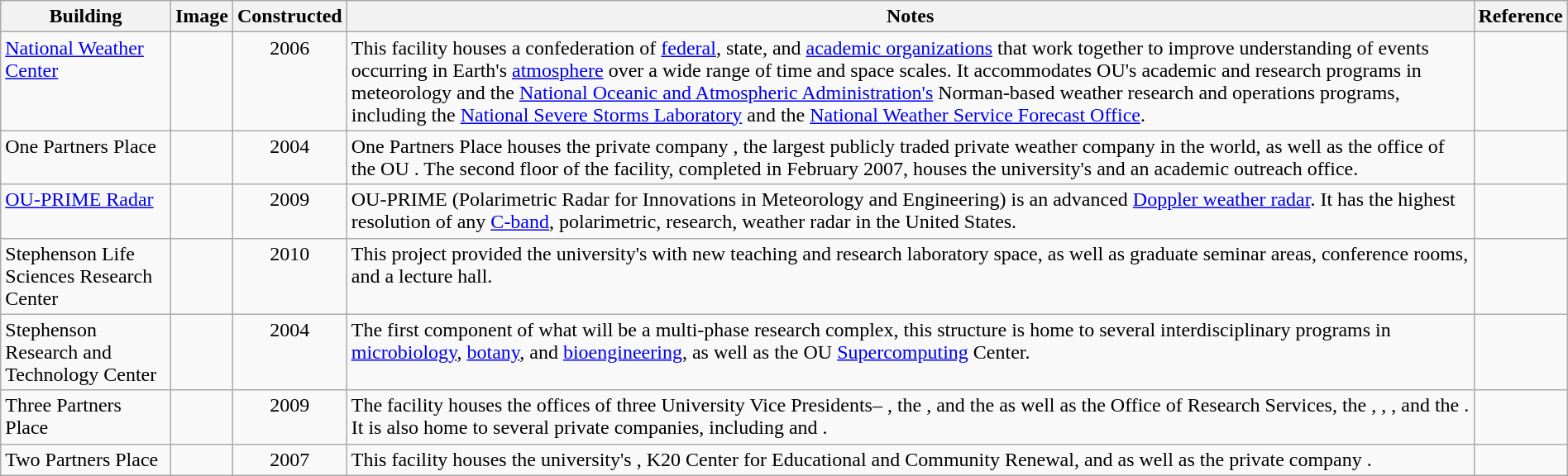<table class="wikitable sortable" style="width:100%">
<tr>
<th width="*">Building</th>
<th width="*" class="unsortable">Image</th>
<th width="*">Constructed</th>
<th width="*" class="unsortable">Notes</th>
<th wdith="*" class="unsortable">Reference</th>
</tr>
<tr valign="top">
<td><a href='#'>National Weather Center</a></td>
<td align="center"></td>
<td align="center">2006</td>
<td>This  facility houses a confederation of <a href='#'>federal</a>, state, and <a href='#'>academic organizations</a> that work together to improve understanding of events occurring in Earth's <a href='#'>atmosphere</a> over a wide range of time and space scales. It accommodates OU's academic and research programs in meteorology and the <a href='#'>National Oceanic and Atmospheric Administration's</a> Norman-based weather research and operations programs, including the <a href='#'>National Severe Storms Laboratory</a> and the <a href='#'>National Weather Service Forecast Office</a>.</td>
<td align="center"></td>
</tr>
<tr valign="top">
<td>One Partners Place</td>
<td align="center"></td>
<td align="center">2004</td>
<td>One Partners Place houses the private company , the largest publicly traded private weather company in the world, as well as the office of the OU . The second floor of the facility, completed in February 2007, houses the university's  and an academic outreach office.</td>
<td align="center"></td>
</tr>
<tr valign="top">
<td><a href='#'>OU-PRIME Radar</a></td>
<td align="center"></td>
<td align="center">2009</td>
<td>OU-PRIME (Polarimetric Radar for Innovations in Meteorology and Engineering) is an advanced <a href='#'>Doppler weather radar</a>. It has the highest resolution of any <a href='#'>C-band</a>, polarimetric, research, weather radar in the United States.</td>
<td align="center"></td>
</tr>
<tr valign="top">
<td>Stephenson Life Sciences Research Center</td>
<td align="center"></td>
<td align="center">2010</td>
<td>This project provided the university's  with new teaching and research laboratory space, as well as graduate seminar areas, conference rooms, and a lecture hall.</td>
<td align="center"></td>
</tr>
<tr valign="top">
<td>Stephenson Research and Technology Center</td>
<td align="center"></td>
<td align="center">2004</td>
<td>The first component of what will be a multi-phase research complex, this structure is home to several interdisciplinary programs in <a href='#'>microbiology</a>, <a href='#'>botany</a>, and <a href='#'>bioengineering</a>, as well as the OU <a href='#'>Supercomputing</a> Center.</td>
<td align="center"></td>
</tr>
<tr valign="top">
<td>Three Partners Place</td>
<td align="center"></td>
<td align="center">2009</td>
<td>The facility houses the offices of three University Vice Presidents– , the , and the  as well as the Office of Research Services, the , , , and the . It is also home to several private companies, including  and .</td>
<td align="center"></td>
</tr>
<tr valign="top">
<td>Two Partners Place</td>
<td align="center"></td>
<td align="center">2007</td>
<td>This facility houses the university's  , K20 Center for Educational and Community Renewal, and  as well as the private company .</td>
<td align="center"></td>
</tr>
</table>
